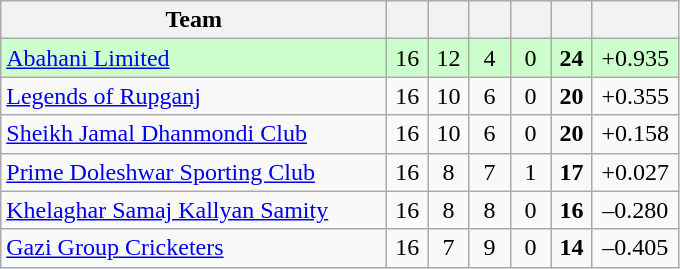<table class="wikitable" style="text-align:center">
<tr>
<th style="width:250px">Team</th>
<th width="20"></th>
<th width="20"></th>
<th width="20"></th>
<th width="20"></th>
<th width="20"></th>
<th width="50"></th>
</tr>
<tr style="background:#cfc">
<td style="text-align:left;"><a href='#'>Abahani Limited</a></td>
<td>16</td>
<td>12</td>
<td>4</td>
<td>0</td>
<td><strong>24</strong></td>
<td>+0.935</td>
</tr>
<tr>
<td style="text-align:left;"><a href='#'>Legends of Rupganj</a></td>
<td>16</td>
<td>10</td>
<td>6</td>
<td>0</td>
<td><strong>20</strong></td>
<td>+0.355</td>
</tr>
<tr>
<td style="text-align:left;"><a href='#'>Sheikh Jamal Dhanmondi Club</a></td>
<td>16</td>
<td>10</td>
<td>6</td>
<td>0</td>
<td><strong>20</strong></td>
<td>+0.158</td>
</tr>
<tr>
<td style="text-align:left;"><a href='#'>Prime Doleshwar Sporting Club</a></td>
<td>16</td>
<td>8</td>
<td>7</td>
<td>1</td>
<td><strong>17</strong></td>
<td>+0.027</td>
</tr>
<tr>
<td style="text-align:left;"><a href='#'>Khelaghar Samaj Kallyan Samity</a></td>
<td>16</td>
<td>8</td>
<td>8</td>
<td>0</td>
<td><strong>16</strong></td>
<td>–0.280</td>
</tr>
<tr>
<td style="text-align:left;"><a href='#'>Gazi Group Cricketers</a></td>
<td>16</td>
<td>7</td>
<td>9</td>
<td>0</td>
<td><strong>14</strong></td>
<td>–0.405</td>
</tr>
</table>
